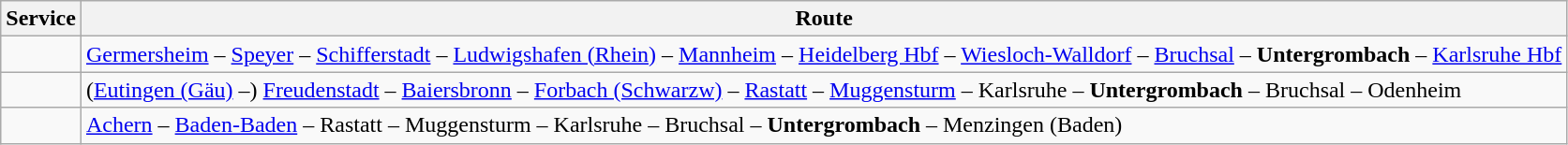<table class="wikitable">
<tr class="hintergrundfarbe6">
<th>Service</th>
<th>Route</th>
</tr>
<tr>
<td align="center"></td>
<td><a href='#'>Germersheim</a> – <a href='#'>Speyer</a> – <a href='#'>Schifferstadt</a> – <a href='#'>Ludwigshafen (Rhein)</a> – <a href='#'>Mannheim</a> – <a href='#'>Heidelberg Hbf</a> – <a href='#'>Wiesloch-Walldorf</a> – <a href='#'>Bruchsal</a> – <strong>Untergrombach</strong> – <a href='#'>Karlsruhe Hbf</a></td>
</tr>
<tr>
<td align="center"></td>
<td>(<a href='#'>Eutingen (Gäu)</a> –) <a href='#'>Freudenstadt</a> – <a href='#'>Baiersbronn</a> – <a href='#'>Forbach (Schwarzw)</a> – <a href='#'>Rastatt</a> – <a href='#'>Muggensturm</a> – Karlsruhe – <strong>Untergrombach</strong> – Bruchsal – Odenheim</td>
</tr>
<tr>
<td align="center"></td>
<td><a href='#'>Achern</a> – <a href='#'>Baden-Baden</a> – Rastatt – Muggensturm – Karlsruhe – Bruchsal – <strong>Untergrombach</strong> – Menzingen (Baden)</td>
</tr>
</table>
